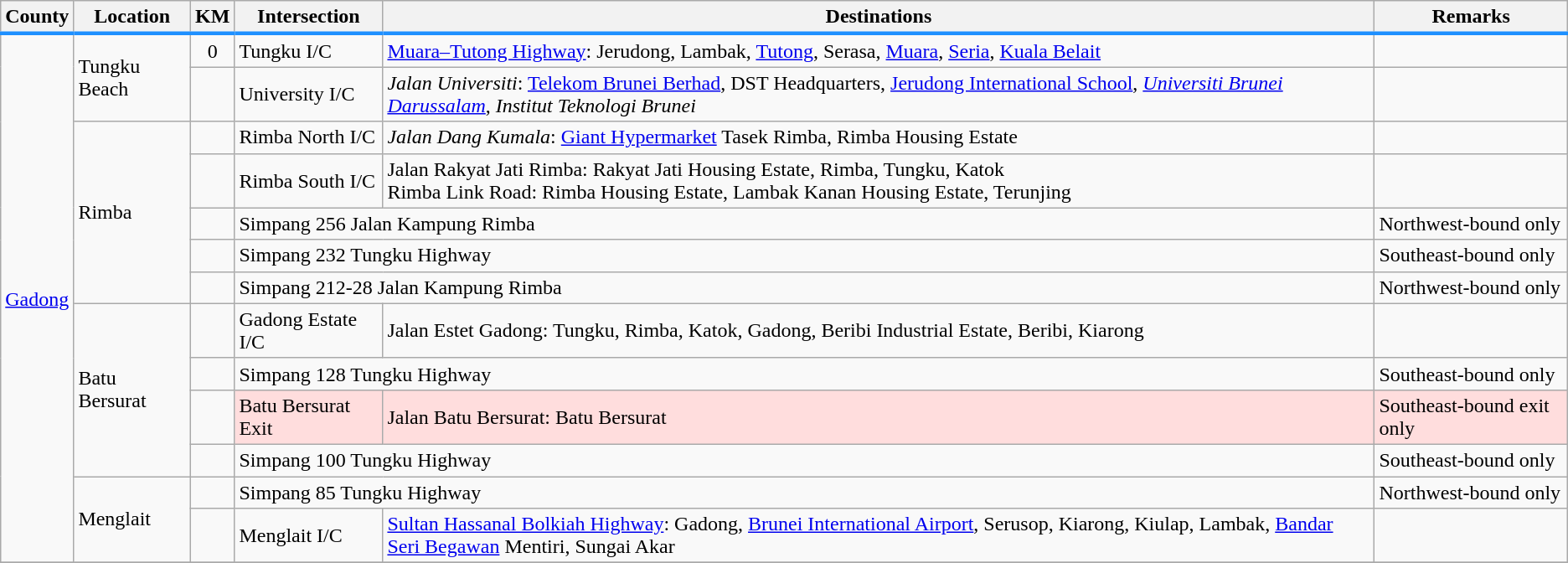<table class="wikitable">
<tr>
<th style="border-bottom:3px solid #1E90FF;">County</th>
<th style="border-bottom:3px solid #1E90FF;">Location</th>
<th style="border-bottom:3px solid #1E90FF;">KM</th>
<th style="border-bottom:3px solid #1E90FF;">Intersection</th>
<th style="border-bottom:3px solid #1E90FF;">Destinations</th>
<th style="border-bottom:3px solid #1E90FF;">Remarks</th>
</tr>
<tr>
<td rowspan="13"><a href='#'>Gadong</a></td>
<td rowspan="2">Tungku Beach</td>
<td style="text-align: center;">0</td>
<td>Tungku I/C</td>
<td> <a href='#'>Muara–Tutong Highway</a>: Jerudong, Lambak, <a href='#'>Tutong</a>, Serasa, <a href='#'>Muara</a>, <a href='#'>Seria</a>, <a href='#'>Kuala Belait</a></td>
<td></td>
</tr>
<tr>
<td style="text-align: center;"></td>
<td>University I/C</td>
<td><em>Jalan Universiti</em>: <a href='#'>Telekom Brunei Berhad</a>, DST Headquarters, <a href='#'>Jerudong International School</a>, <em><a href='#'>Universiti Brunei Darussalam</a></em>, <em>Institut Teknologi Brunei</em></td>
<td></td>
</tr>
<tr>
<td rowspan="5">Rimba</td>
<td style="text-align: center;"></td>
<td>Rimba North I/C</td>
<td><em>Jalan Dang Kumala</em>: <a href='#'>Giant Hypermarket</a> Tasek Rimba, Rimba Housing Estate</td>
<td></td>
</tr>
<tr>
<td style="text-align: center;"></td>
<td>Rimba South I/C</td>
<td>Jalan Rakyat Jati Rimba: Rakyat Jati Housing Estate, Rimba, Tungku, Katok<br>Rimba Link Road: Rimba Housing Estate, Lambak Kanan Housing Estate, Terunjing</td>
<td></td>
</tr>
<tr>
<td style="text-align: center;"></td>
<td colspan="2">Simpang 256 Jalan Kampung Rimba</td>
<td>Northwest-bound only</td>
</tr>
<tr>
<td style="text-align: center;"></td>
<td colspan="2">Simpang 232 Tungku Highway</td>
<td>Southeast-bound only</td>
</tr>
<tr>
<td style="text-align: center;"></td>
<td colspan="2">Simpang 212-28 Jalan Kampung Rimba</td>
<td>Northwest-bound only</td>
</tr>
<tr>
<td rowspan="4">Batu Bersurat</td>
<td style="text-align: center;"></td>
<td>Gadong Estate I/C</td>
<td>Jalan Estet Gadong: Tungku, Rimba, Katok, Gadong, Beribi Industrial Estate, Beribi, Kiarong</td>
<td></td>
</tr>
<tr>
<td style="text-align: center;"></td>
<td colspan="2">Simpang 128 Tungku Highway</td>
<td>Southeast-bound only</td>
</tr>
<tr>
<td style="text-align: center;"></td>
<td scope="row" style="background:#ffdddd">Batu Bersurat Exit</td>
<td scope="row" style="background:#ffdddd">Jalan Batu Bersurat: Batu Bersurat</td>
<td scope="row" style="background:#ffdddd">Southeast-bound exit only</td>
</tr>
<tr>
<td style="text-align: center;"></td>
<td colspan="2">Simpang 100 Tungku Highway</td>
<td>Southeast-bound only</td>
</tr>
<tr>
<td rowspan="2">Menglait</td>
<td style="text-align: center;"></td>
<td colspan="2">Simpang 85 Tungku Highway</td>
<td>Northwest-bound only</td>
</tr>
<tr>
<td style="text-align: center;"></td>
<td>Menglait I/C</td>
<td> <a href='#'>Sultan Hassanal Bolkiah Highway</a>: Gadong, <a href='#'>Brunei International Airport</a>, Serusop, Kiarong, Kiulap, Lambak, <a href='#'>Bandar Seri Begawan</a> Mentiri, Sungai Akar</td>
<td></td>
</tr>
<tr>
</tr>
</table>
